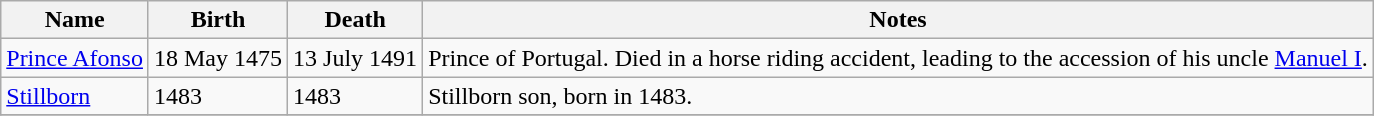<table class="wikitable">
<tr>
<th>Name</th>
<th>Birth</th>
<th>Death</th>
<th>Notes</th>
</tr>
<tr>
<td><a href='#'>Prince Afonso</a></td>
<td>18 May 1475</td>
<td>13 July 1491</td>
<td>Prince of Portugal. Died in a horse riding accident, leading to the accession of his uncle <a href='#'>Manuel I</a>.</td>
</tr>
<tr>
<td><a href='#'>Stillborn</a></td>
<td>1483</td>
<td>1483</td>
<td>Stillborn son, born in 1483.</td>
</tr>
<tr>
</tr>
</table>
